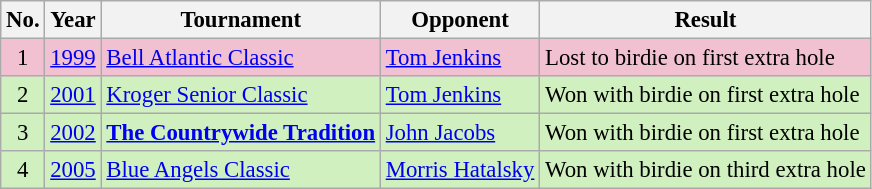<table class="wikitable" style="font-size:95%;">
<tr>
<th>No.</th>
<th>Year</th>
<th>Tournament</th>
<th>Opponent</th>
<th>Result</th>
</tr>
<tr style="background:#F2C1D1;">
<td align=center>1</td>
<td><a href='#'>1999</a></td>
<td><a href='#'>Bell Atlantic Classic</a></td>
<td> <a href='#'>Tom Jenkins</a></td>
<td>Lost to birdie on first extra hole</td>
</tr>
<tr style="background:#D0F0C0;">
<td align=center>2</td>
<td><a href='#'>2001</a></td>
<td><a href='#'>Kroger Senior Classic</a></td>
<td> <a href='#'>Tom Jenkins</a></td>
<td>Won with birdie on first extra hole</td>
</tr>
<tr style="background:#D0F0C0;">
<td align=center>3</td>
<td><a href='#'>2002</a></td>
<td><strong><a href='#'>The Countrywide Tradition</a></strong></td>
<td> <a href='#'>John Jacobs</a></td>
<td>Won with birdie on first extra hole</td>
</tr>
<tr style="background:#D0F0C0;">
<td align=center>4</td>
<td><a href='#'>2005</a></td>
<td><a href='#'>Blue Angels Classic</a></td>
<td> <a href='#'>Morris Hatalsky</a></td>
<td>Won with birdie on third extra hole</td>
</tr>
</table>
